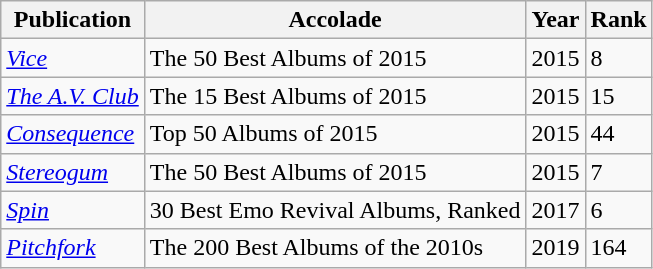<table class="sortable wikitable">
<tr>
<th>Publication</th>
<th>Accolade</th>
<th>Year</th>
<th>Rank</th>
</tr>
<tr>
<td><em><a href='#'>Vice</a></em></td>
<td>The 50 Best Albums of 2015</td>
<td>2015</td>
<td>8</td>
</tr>
<tr>
<td><em><a href='#'>The A.V. Club</a></em></td>
<td>The 15 Best Albums of 2015</td>
<td>2015</td>
<td>15</td>
</tr>
<tr>
<td><em><a href='#'>Consequence</a></em></td>
<td>Top 50 Albums of 2015</td>
<td>2015</td>
<td>44</td>
</tr>
<tr>
<td><em><a href='#'>Stereogum</a></em></td>
<td>The 50 Best Albums of 2015</td>
<td>2015</td>
<td>7</td>
</tr>
<tr>
<td><em><a href='#'>Spin</a></em></td>
<td>30 Best Emo Revival Albums, Ranked</td>
<td>2017</td>
<td>6</td>
</tr>
<tr>
<td><em><a href='#'>Pitchfork</a></em></td>
<td>The 200 Best Albums of the 2010s</td>
<td>2019</td>
<td>164</td>
</tr>
</table>
